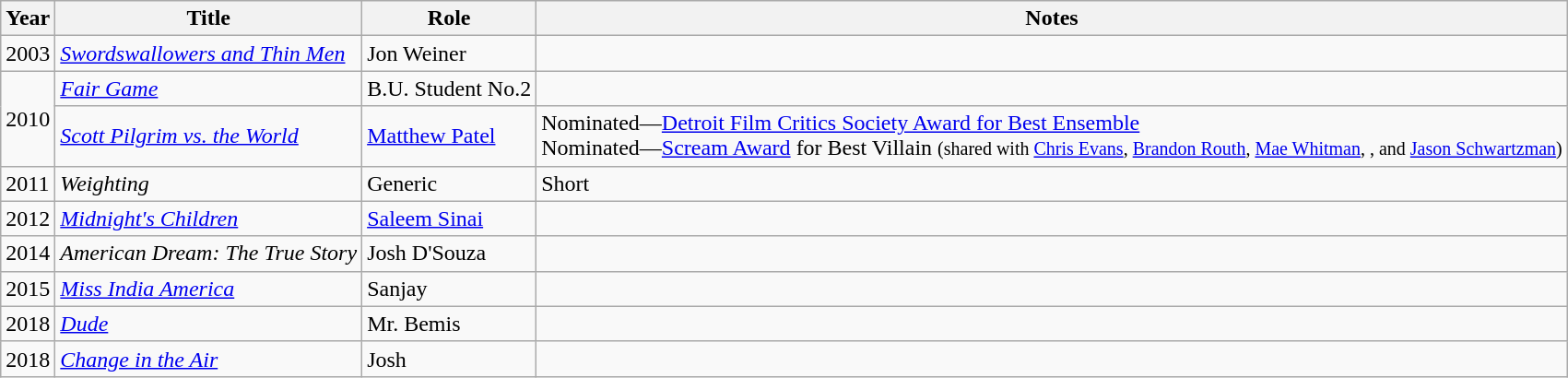<table class="wikitable sortable">
<tr>
<th>Year</th>
<th>Title</th>
<th>Role</th>
<th>Notes</th>
</tr>
<tr>
<td>2003</td>
<td><em><a href='#'>Swordswallowers and Thin Men</a></em></td>
<td>Jon Weiner</td>
<td></td>
</tr>
<tr>
<td rowspan="2">2010</td>
<td><em><a href='#'>Fair Game</a></em></td>
<td>B.U. Student No.2</td>
<td></td>
</tr>
<tr>
<td><em><a href='#'>Scott Pilgrim vs. the World</a></em></td>
<td><a href='#'>Matthew Patel</a></td>
<td>Nominated—<a href='#'>Detroit Film Critics Society Award for Best Ensemble</a><br>Nominated—<a href='#'>Scream Award</a> for Best Villain <small>(shared with <a href='#'>Chris Evans</a>, <a href='#'>Brandon Routh</a>, <a href='#'>Mae Whitman</a>, ,  and <a href='#'>Jason Schwartzman</a>)</small></td>
</tr>
<tr>
<td>2011</td>
<td><em>Weighting</em></td>
<td>Generic</td>
<td>Short</td>
</tr>
<tr>
<td>2012</td>
<td><em><a href='#'>Midnight's Children</a></em></td>
<td><a href='#'>Saleem Sinai</a></td>
<td></td>
</tr>
<tr>
<td>2014</td>
<td><em>American Dream: The True Story</em></td>
<td>Josh D'Souza</td>
<td></td>
</tr>
<tr>
<td>2015</td>
<td><em><a href='#'>Miss India America</a></em></td>
<td>Sanjay</td>
<td></td>
</tr>
<tr>
<td>2018</td>
<td><em><a href='#'>Dude</a></em></td>
<td>Mr. Bemis</td>
<td></td>
</tr>
<tr>
<td>2018</td>
<td><em><a href='#'>Change in the Air</a></em></td>
<td>Josh</td>
<td></td>
</tr>
</table>
